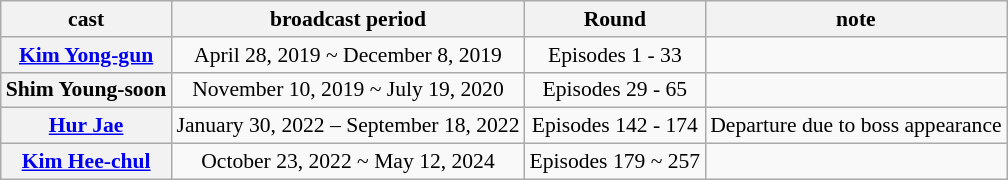<table class="wikitable" style="font-size:90%; text-align:center;">
<tr>
<th>cast</th>
<th>broadcast period</th>
<th>Round</th>
<th>note</th>
</tr>
<tr>
<th><a href='#'>Kim Yong-gun</a></th>
<td>April 28, 2019 ~ December 8, 2019</td>
<td>Episodes 1 - 33</td>
<td></td>
</tr>
<tr>
<th>Shim Young-soon</th>
<td>November 10, 2019 ~ July 19, 2020</td>
<td>Episodes 29 - 65</td>
<td></td>
</tr>
<tr>
<th><a href='#'>Hur Jae</a></th>
<td>January 30, 2022 – September 18, 2022</td>
<td>Episodes 142 - 174</td>
<td>Departure due to boss appearance</td>
</tr>
<tr>
<th><a href='#'>Kim Hee-chul</a></th>
<td>October 23, 2022 ~ May 12, 2024</td>
<td>Episodes 179 ~ 257</td>
<td></td>
</tr>
</table>
